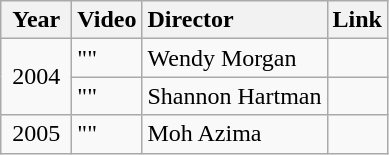<table class="wikitable">
<tr>
<th style="vertical-align:top; text-align:center; width:40px;">Year</th>
<th style="text-align:left; vertical-align:top;">Video</th>
<th style="text-align:left; vertical-align:top;">Director</th>
<th style="text-align:left; vertical-align:top;">Link</th>
</tr>
<tr>
<td style="text-align:center;" rowspan="2">2004</td>
<td style="text-align:left; vertical-align:top;">""</td>
<td style="text-align:left; vertical-align:top;">Wendy Morgan</td>
<td style="text-align:left; vertical-align:top;"></td>
</tr>
<tr style="text-align:left; vertical-align:top;">
<td>""</td>
<td>Shannon Hartman</td>
<td></td>
</tr>
<tr>
<td style="text-align:center;">2005</td>
<td style="text-align:left; vertical-align:top;">""</td>
<td style="text-align:left; vertical-align:top;">Moh Azima</td>
<td style="text-align:left; vertical-align:top;"></td>
</tr>
</table>
